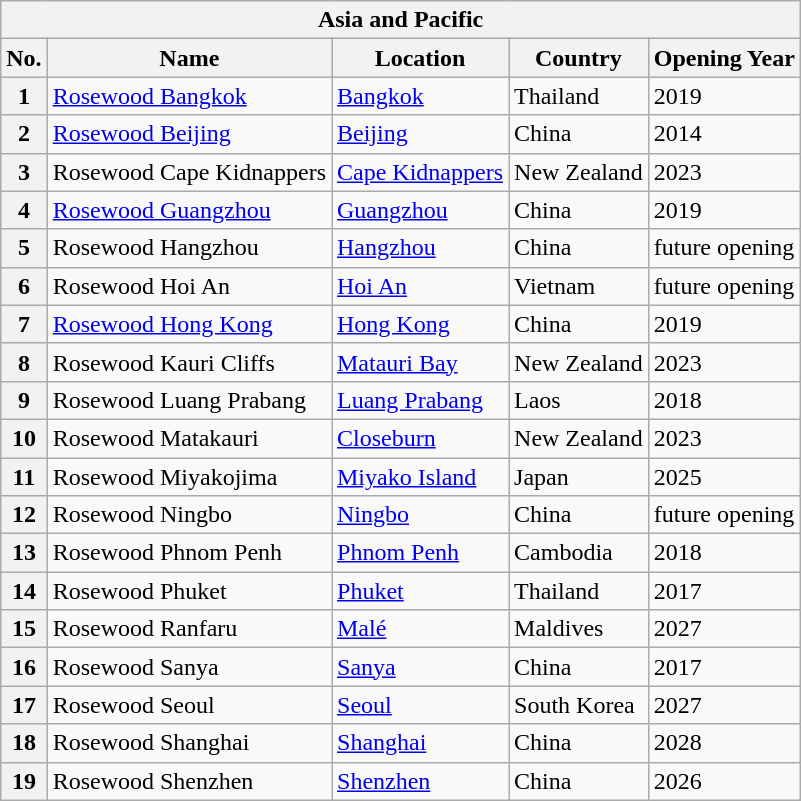<table class="wikitable sortable">
<tr>
<th colspan="6">Asia and Pacific</th>
</tr>
<tr>
<th>No.</th>
<th>Name</th>
<th>Location</th>
<th>Country</th>
<th>Opening Year</th>
</tr>
<tr>
<th>1</th>
<td><a href='#'>Rosewood Bangkok</a></td>
<td><a href='#'>Bangkok</a></td>
<td>Thailand</td>
<td>2019</td>
</tr>
<tr>
<th>2</th>
<td><a href='#'>Rosewood Beijing</a></td>
<td><a href='#'>Beijing</a></td>
<td>China</td>
<td>2014</td>
</tr>
<tr>
<th>3</th>
<td>Rosewood Cape Kidnappers</td>
<td><a href='#'>Cape Kidnappers</a></td>
<td>New Zealand</td>
<td>2023</td>
</tr>
<tr>
<th>4</th>
<td><a href='#'>Rosewood Guangzhou</a></td>
<td><a href='#'>Guangzhou</a></td>
<td>China</td>
<td>2019</td>
</tr>
<tr>
<th>5</th>
<td>Rosewood Hangzhou</td>
<td><a href='#'>Hangzhou</a></td>
<td>China</td>
<td>future opening</td>
</tr>
<tr>
<th>6</th>
<td>Rosewood Hoi An</td>
<td><a href='#'>Hoi An</a></td>
<td>Vietnam</td>
<td>future opening</td>
</tr>
<tr>
<th>7</th>
<td><a href='#'>Rosewood Hong Kong</a></td>
<td><a href='#'>Hong Kong</a></td>
<td>China</td>
<td>2019</td>
</tr>
<tr>
<th>8</th>
<td>Rosewood Kauri Cliffs</td>
<td><a href='#'>Matauri Bay</a></td>
<td>New Zealand</td>
<td>2023</td>
</tr>
<tr>
<th>9</th>
<td>Rosewood Luang Prabang</td>
<td><a href='#'>Luang Prabang</a></td>
<td>Laos</td>
<td>2018</td>
</tr>
<tr>
<th>10</th>
<td>Rosewood Matakauri</td>
<td><a href='#'>Closeburn</a></td>
<td>New Zealand</td>
<td>2023</td>
</tr>
<tr>
<th>11</th>
<td>Rosewood Miyakojima</td>
<td><a href='#'>Miyako Island</a></td>
<td>Japan</td>
<td>2025</td>
</tr>
<tr>
<th>12</th>
<td>Rosewood Ningbo</td>
<td><a href='#'>Ningbo</a></td>
<td>China</td>
<td>future opening</td>
</tr>
<tr>
<th>13</th>
<td>Rosewood Phnom Penh</td>
<td><a href='#'>Phnom Penh</a></td>
<td>Cambodia</td>
<td>2018</td>
</tr>
<tr>
<th>14</th>
<td>Rosewood Phuket</td>
<td><a href='#'>Phuket</a></td>
<td>Thailand</td>
<td>2017</td>
</tr>
<tr>
<th>15</th>
<td>Rosewood Ranfaru</td>
<td><a href='#'>Malé</a></td>
<td>Maldives</td>
<td>2027</td>
</tr>
<tr>
<th>16</th>
<td>Rosewood Sanya</td>
<td><a href='#'>Sanya</a></td>
<td>China</td>
<td>2017</td>
</tr>
<tr>
<th>17</th>
<td>Rosewood Seoul</td>
<td><a href='#'>Seoul</a></td>
<td>South Korea</td>
<td>2027</td>
</tr>
<tr>
<th>18</th>
<td>Rosewood Shanghai</td>
<td><a href='#'>Shanghai</a></td>
<td>China</td>
<td>2028</td>
</tr>
<tr>
<th>19</th>
<td>Rosewood Shenzhen</td>
<td><a href='#'>Shenzhen</a></td>
<td>China</td>
<td>2026</td>
</tr>
</table>
